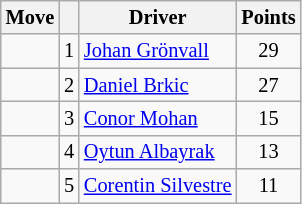<table class="wikitable" style="font-size:85%;">
<tr>
<th>Move</th>
<th></th>
<th>Driver</th>
<th>Points</th>
</tr>
<tr>
<td align="center"></td>
<td align="center">1</td>
<td><a href='#'>Johan Grönvall</a></td>
<td align="center">29</td>
</tr>
<tr>
<td align="center"></td>
<td align="center">2</td>
<td><a href='#'>Daniel Brkic</a></td>
<td align="center">27</td>
</tr>
<tr>
<td align="center"></td>
<td align="center">3</td>
<td><a href='#'>Conor Mohan</a></td>
<td align="center">15</td>
</tr>
<tr>
<td align="center"></td>
<td align="center">4</td>
<td><a href='#'>Oytun Albayrak</a></td>
<td align="center">13</td>
</tr>
<tr>
<td align="center"></td>
<td align="center">5</td>
<td><a href='#'>Corentin Silvestre</a></td>
<td align="center">11</td>
</tr>
</table>
